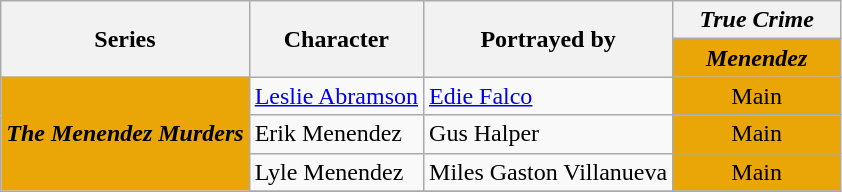<table class="wikitable">
<tr>
<th rowspan="2">Series</th>
<th rowspan="2">Character</th>
<th rowspan="2">Portrayed by</th>
<th colspan="1"><em>True Crime</em></th>
</tr>
<tr>
<th style="background:#EAA606" width="20%"><em>Menendez</em></th>
</tr>
<tr>
<td rowspan="13" style="background:#EAA606" align="center"><strong><em>The Menendez Murders</em></strong></td>
<td><a href='#'>Leslie Abramson</a></td>
<td><a href='#'>Edie Falco</a></td>
<td style="background:#EAA606" align="center">Main</td>
</tr>
<tr>
<td>Erik Menendez</td>
<td>Gus Halper</td>
<td style="background:#EAA606" align="center">Main</td>
</tr>
<tr>
<td>Lyle Menendez</td>
<td>Miles Gaston Villanueva</td>
<td style="background:#EAA606" align="center">Main</td>
</tr>
<tr>
</tr>
</table>
